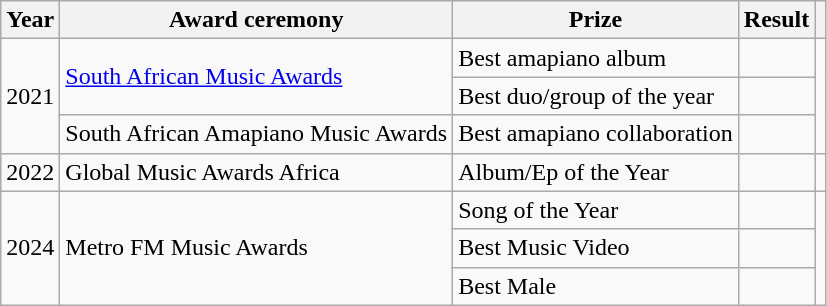<table class ="wikitable">
<tr>
<th>Year</th>
<th>Award ceremony</th>
<th>Prize</th>
<th>Result</th>
<th></th>
</tr>
<tr>
<td rowspan="3">2021</td>
<td rowspan="2"><a href='#'>South African Music Awards</a></td>
<td>Best amapiano album</td>
<td></td>
<td rowspan="3"></td>
</tr>
<tr>
<td>Best duo/group of the year</td>
<td></td>
</tr>
<tr>
<td>South African Amapiano Music Awards</td>
<td>Best amapiano collaboration</td>
<td></td>
</tr>
<tr>
<td>2022</td>
<td>Global Music Awards Africa</td>
<td>Album/Ep of the Year</td>
<td></td>
<td></td>
</tr>
<tr>
<td rowspan=3>2024</td>
<td rowspan=3>Metro FM Music Awards</td>
<td>Song of the Year</td>
<td></td>
<td rowspan=3></td>
</tr>
<tr>
<td>Best Music Video</td>
<td></td>
</tr>
<tr>
<td>Best Male</td>
<td></td>
</tr>
</table>
